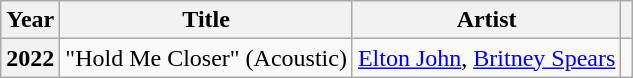<table class="wikitable plainrowheaders" style="margin-right: 0;">
<tr>
<th scope="col">Year</th>
<th scope="col">Title</th>
<th scope="col">Artist</th>
<th scope="col"></th>
</tr>
<tr>
<th scope="row">2022</th>
<td>"Hold Me Closer" (Acoustic)</td>
<td><a href='#'>Elton John</a>, <a href='#'>Britney Spears</a></td>
<td align="center"></td>
</tr>
</table>
